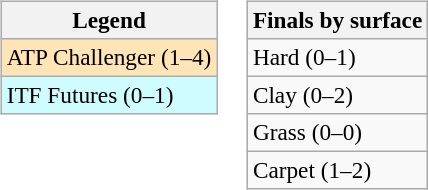<table>
<tr valign=top>
<td><br><table class=wikitable style=font-size:97%>
<tr>
<th>Legend</th>
</tr>
<tr bgcolor=moccasin>
<td>ATP Challenger (1–4)</td>
</tr>
<tr bgcolor=cffcff>
<td>ITF Futures (0–1)</td>
</tr>
</table>
</td>
<td><br><table class=wikitable style=font-size:97%>
<tr>
<th>Finals by surface</th>
</tr>
<tr>
<td>Hard (0–1)</td>
</tr>
<tr>
<td>Clay (0–2)</td>
</tr>
<tr>
<td>Grass (0–0)</td>
</tr>
<tr>
<td>Carpet (1–2)</td>
</tr>
</table>
</td>
</tr>
</table>
